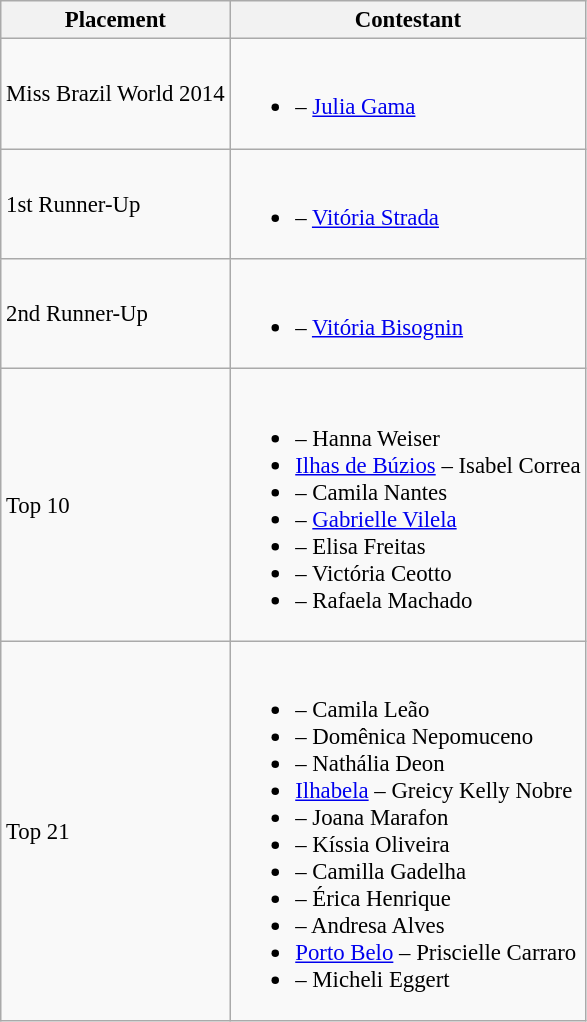<table class="wikitable sortable" style="font-size: 95%;">
<tr>
<th>Placement</th>
<th>Contestant</th>
</tr>
<tr>
<td>Miss Brazil World 2014</td>
<td><br><ul><li> – <a href='#'>Julia Gama</a></li></ul></td>
</tr>
<tr>
<td>1st Runner-Up</td>
<td><br><ul><li> – <a href='#'>Vitória Strada</a></li></ul></td>
</tr>
<tr>
<td>2nd Runner-Up</td>
<td><br><ul><li> – <a href='#'>Vitória Bisognin</a></li></ul></td>
</tr>
<tr>
<td>Top 10</td>
<td><br><ul><li> – Hanna Weiser</li><li> <a href='#'>Ilhas de Búzios</a> – Isabel Correa</li><li> – Camila Nantes</li><li> – <a href='#'>Gabrielle Vilela</a></li><li> – Elisa Freitas</li><li> – Victória Ceotto</li><li> – Rafaela Machado</li></ul></td>
</tr>
<tr>
<td>Top 21</td>
<td><br><ul><li> – Camila Leão</li><li> – Domênica Nepomuceno</li><li> – Nathália Deon</li><li> <a href='#'>Ilhabela</a> – Greicy Kelly Nobre</li><li> – Joana Marafon</li><li> – Kíssia Oliveira</li><li> – Camilla Gadelha</li><li> – Érica Henrique</li><li> – Andresa Alves</li><li> <a href='#'>Porto Belo</a> – Priscielle Carraro</li><li> – Micheli Eggert</li></ul></td>
</tr>
</table>
